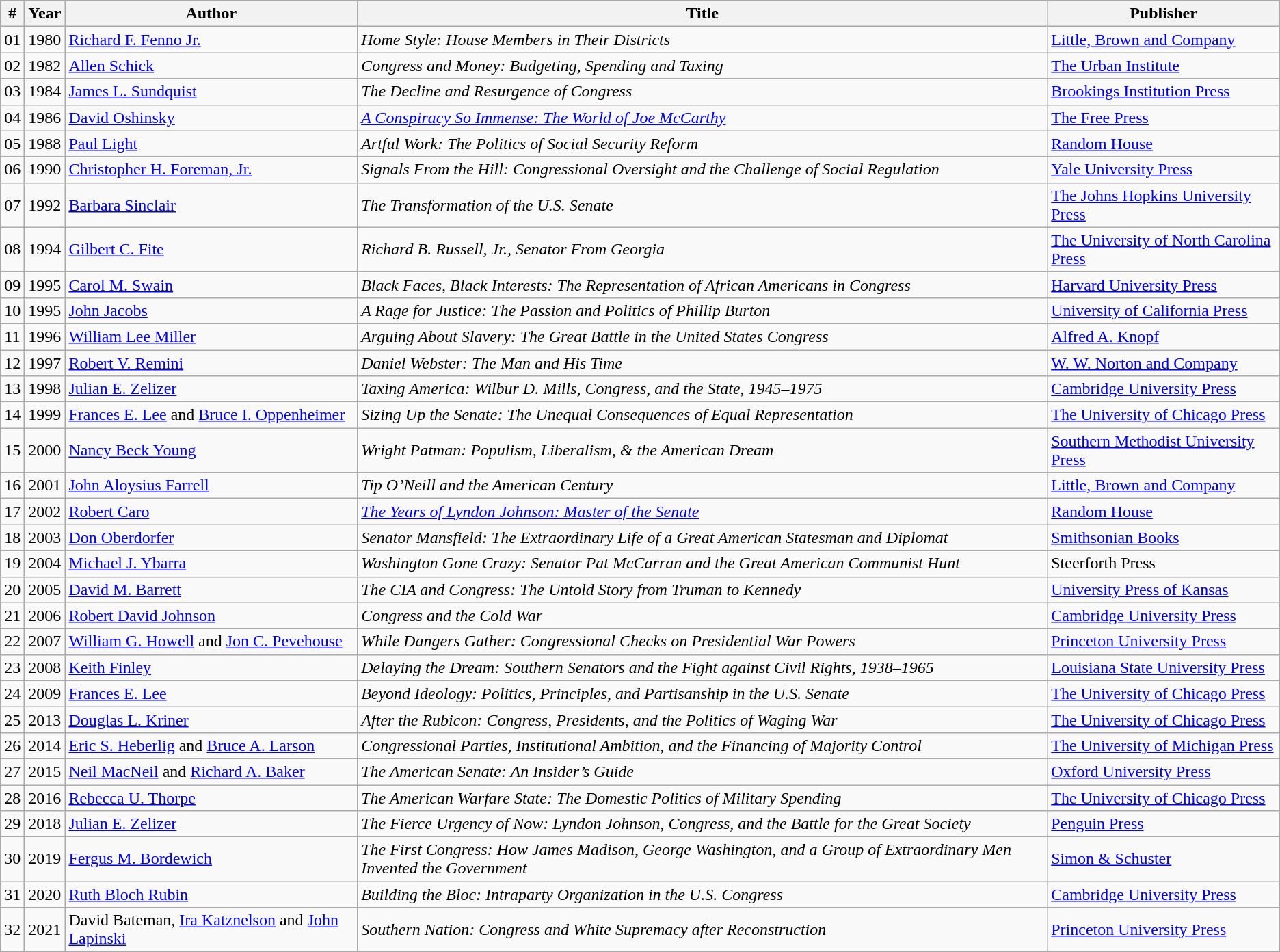<table class="wikitable sortable">
<tr>
<th>#</th>
<th>Year</th>
<th>Author</th>
<th>Title</th>
<th>Publisher</th>
</tr>
<tr>
<td>01</td>
<td>1980</td>
<td><a href='#'>Richard F. Fenno Jr.</a></td>
<td><em>Home Style: House Members in Their Districts</em></td>
<td><a href='#'>Little, Brown and Company</a></td>
</tr>
<tr>
<td>02</td>
<td>1982</td>
<td><a href='#'>Allen Schick</a></td>
<td><em>Congress and Money: Budgeting, Spending and Taxing</em></td>
<td><a href='#'>The Urban Institute</a></td>
</tr>
<tr>
<td>03</td>
<td>1984</td>
<td><a href='#'>James L. Sundquist</a></td>
<td><em>The Decline and Resurgence of Congress</em></td>
<td><a href='#'>Brookings Institution Press</a></td>
</tr>
<tr>
<td>04</td>
<td>1986</td>
<td><a href='#'>David Oshinsky</a></td>
<td><em><a href='#'>A Conspiracy So Immense: The World of Joe McCarthy</a></em></td>
<td><a href='#'>The Free Press</a></td>
</tr>
<tr>
<td>05</td>
<td>1988</td>
<td><a href='#'>Paul Light</a></td>
<td><em>Artful Work: The Politics of Social Security Reform</em></td>
<td><a href='#'>Random House</a></td>
</tr>
<tr>
<td>06</td>
<td>1990</td>
<td><a href='#'>Christopher H. Foreman, Jr.</a></td>
<td><em>Signals From the Hill: Congressional Oversight and the Challenge of Social Regulation</em></td>
<td><a href='#'>Yale University Press</a></td>
</tr>
<tr>
<td>07</td>
<td>1992</td>
<td><a href='#'>Barbara Sinclair</a></td>
<td><em>The Transformation of the U.S. Senate</em></td>
<td><a href='#'>The Johns Hopkins University Press</a></td>
</tr>
<tr>
<td>08</td>
<td>1994</td>
<td><a href='#'>Gilbert C. Fite</a></td>
<td><em>Richard B. Russell, Jr., Senator From Georgia</em></td>
<td><a href='#'>The University of North Carolina Press</a></td>
</tr>
<tr>
<td>09</td>
<td>1995</td>
<td><a href='#'>Carol M. Swain</a></td>
<td><em>Black Faces, Black Interests: The Representation of African Americans in Congress</em></td>
<td><a href='#'>Harvard University Press</a></td>
</tr>
<tr>
<td>10</td>
<td>1995</td>
<td><a href='#'>John Jacobs</a></td>
<td><em>A Rage for Justice: The Passion and Politics of Phillip Burton</em></td>
<td><a href='#'>University of California Press</a></td>
</tr>
<tr>
<td>11</td>
<td>1996</td>
<td><a href='#'>William Lee Miller</a></td>
<td><em>Arguing About Slavery: The Great Battle in the United States Congress</em></td>
<td><a href='#'>Alfred A. Knopf</a></td>
</tr>
<tr>
<td>12</td>
<td>1997</td>
<td><a href='#'>Robert V. Remini</a></td>
<td><em>Daniel Webster: The Man and His Time</em></td>
<td><a href='#'>W. W. Norton and Company</a></td>
</tr>
<tr>
<td>13</td>
<td>1998</td>
<td><a href='#'>Julian E. Zelizer</a></td>
<td><em>Taxing America: Wilbur D. Mills, Congress, and the State, 1945–1975</em></td>
<td><a href='#'>Cambridge University Press</a></td>
</tr>
<tr>
<td>14</td>
<td>1999</td>
<td><a href='#'>Frances E. Lee</a> and <a href='#'>Bruce I. Oppenheimer</a></td>
<td><em>Sizing Up the Senate: The Unequal Consequences of Equal Representation</em></td>
<td><a href='#'>The University of Chicago Press</a></td>
</tr>
<tr>
<td>15</td>
<td>2000</td>
<td><a href='#'>Nancy Beck Young</a></td>
<td><em>Wright Patman: Populism, Liberalism, & the American Dream</em></td>
<td><a href='#'>Southern Methodist University Press</a></td>
</tr>
<tr>
<td>16</td>
<td>2001</td>
<td><a href='#'>John Aloysius Farrell</a></td>
<td><em>Tip O’Neill and the American Century</em></td>
<td><a href='#'>Little, Brown and Company</a></td>
</tr>
<tr>
<td>17</td>
<td>2002</td>
<td><a href='#'>Robert Caro</a></td>
<td><em><a href='#'>The Years of Lyndon Johnson: Master of the Senate</a></em></td>
<td><a href='#'>Random House</a></td>
</tr>
<tr>
<td>18</td>
<td>2003</td>
<td><a href='#'>Don Oberdorfer</a></td>
<td><em>Senator Mansfield: The Extraordinary Life of a Great American Statesman and Diplomat</em></td>
<td><a href='#'>Smithsonian Books</a></td>
</tr>
<tr>
<td>19</td>
<td>2004</td>
<td><a href='#'>Michael J. Ybarra</a></td>
<td><em>Washington Gone Crazy: Senator Pat McCarran and the Great American Communist Hunt</em></td>
<td>Steerforth Press</td>
</tr>
<tr>
<td>20</td>
<td>2005</td>
<td><a href='#'>David M. Barrett</a></td>
<td><em>The CIA and Congress: The Untold Story from Truman to Kennedy</em></td>
<td><a href='#'>University Press of Kansas</a></td>
</tr>
<tr>
<td>21</td>
<td>2006</td>
<td><a href='#'>Robert David Johnson</a></td>
<td><em>Congress and the Cold War</em></td>
<td><a href='#'>Cambridge University Press</a></td>
</tr>
<tr>
<td>22</td>
<td>2007</td>
<td><a href='#'>William G. Howell</a> and <a href='#'>Jon C. Pevehouse</a></td>
<td><em>While Dangers Gather: Congressional Checks on Presidential War Powers</em></td>
<td><a href='#'>Princeton University Press</a></td>
</tr>
<tr>
<td>23</td>
<td>2008</td>
<td><a href='#'>Keith Finley</a></td>
<td><em>Delaying the Dream: Southern Senators and the Fight against Civil Rights, 1938–1965</em></td>
<td><a href='#'>Louisiana State University Press</a></td>
</tr>
<tr>
<td>24</td>
<td>2009</td>
<td><a href='#'>Frances E. Lee</a></td>
<td><em>Beyond Ideology: Politics, Principles, and Partisanship in the U.S. Senate</em></td>
<td><a href='#'>The University of Chicago Press</a></td>
</tr>
<tr>
<td>25</td>
<td>2013</td>
<td><a href='#'>Douglas L. Kriner</a></td>
<td><em>After the Rubicon: Congress, Presidents, and the Politics of Waging War</em></td>
<td><a href='#'>The University of Chicago Press</a></td>
</tr>
<tr>
<td>26</td>
<td>2014</td>
<td><a href='#'>Eric S. Heberlig</a> and <a href='#'>Bruce A. Larson</a></td>
<td><em>Congressional Parties, Institutional Ambition, and the Financing of Majority Control</em></td>
<td><a href='#'>The University of Michigan Press</a></td>
</tr>
<tr>
<td>27</td>
<td>2015</td>
<td><a href='#'>Neil MacNeil</a> and <a href='#'>Richard A. Baker</a></td>
<td><em>The American Senate: An Insider’s Guide</em></td>
<td><a href='#'>Oxford University Press</a></td>
</tr>
<tr>
<td>28</td>
<td>2016</td>
<td><a href='#'>Rebecca U. Thorpe</a></td>
<td><em>The American Warfare State: The Domestic Politics of Military Spending</em></td>
<td><a href='#'>The University of Chicago Press</a></td>
</tr>
<tr>
<td>29</td>
<td>2018</td>
<td><a href='#'>Julian E. Zelizer</a></td>
<td><em>The Fierce Urgency of Now: Lyndon Johnson, Congress, and the Battle for the Great Society</em></td>
<td><a href='#'>Penguin Press</a></td>
</tr>
<tr>
<td>30</td>
<td>2019</td>
<td><a href='#'>Fergus M. Bordewich</a></td>
<td><em>The First Congress: How James Madison, George Washington, and a Group of Extraordinary Men Invented the Government</em></td>
<td><a href='#'>Simon & Schuster</a></td>
</tr>
<tr>
<td>31</td>
<td>2020</td>
<td><a href='#'>Ruth Bloch Rubin</a></td>
<td><em>Building the Bloc: Intraparty Organization in the U.S. Congress</em></td>
<td><a href='#'>Cambridge University Press</a></td>
</tr>
<tr>
<td>32</td>
<td>2021</td>
<td>David Bateman, <a href='#'>Ira Katznelson</a> and  <a href='#'>John Lapinski</a></td>
<td><em>Southern Nation: Congress and White Supremacy after Reconstruction</em></td>
<td><a href='#'>Princeton University Press</a></td>
</tr>
</table>
